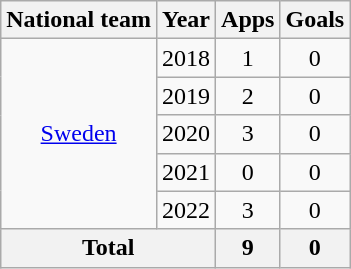<table class="wikitable" style="text-align:center">
<tr>
<th>National team</th>
<th>Year</th>
<th>Apps</th>
<th>Goals</th>
</tr>
<tr>
<td rowspan="5"><a href='#'>Sweden</a></td>
<td>2018</td>
<td>1</td>
<td>0</td>
</tr>
<tr>
<td>2019</td>
<td>2</td>
<td>0</td>
</tr>
<tr>
<td>2020</td>
<td>3</td>
<td>0</td>
</tr>
<tr>
<td>2021</td>
<td>0</td>
<td>0</td>
</tr>
<tr>
<td>2022</td>
<td>3</td>
<td>0</td>
</tr>
<tr>
<th colspan="2">Total</th>
<th>9</th>
<th>0</th>
</tr>
</table>
